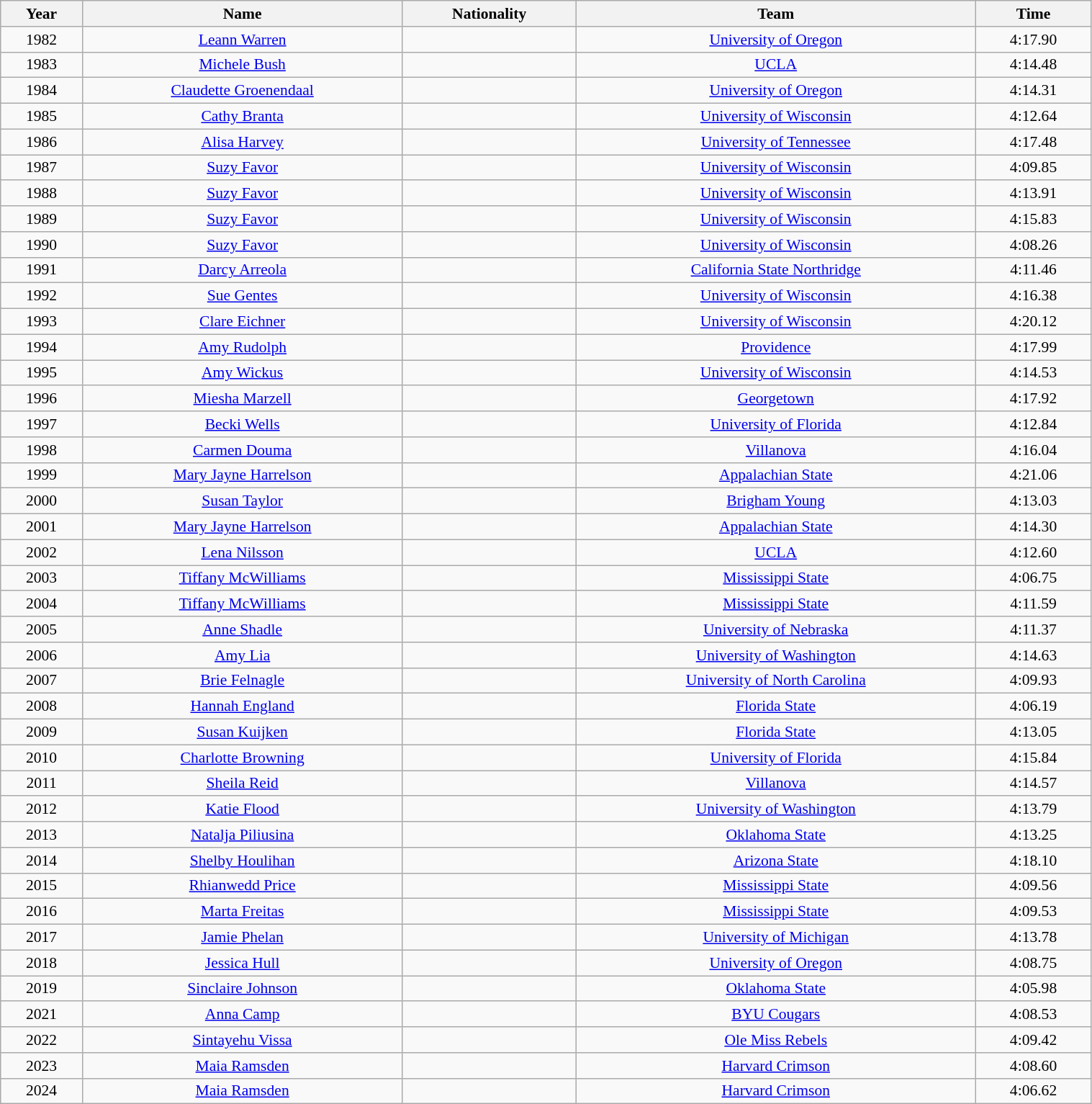<table class="wikitable sortable" style="font-size:90%; width: 80%; text-align: center;">
<tr>
<th>Year</th>
<th>Name</th>
<th>Nationality</th>
<th>Team</th>
<th>Time</th>
</tr>
<tr>
<td>1982</td>
<td><a href='#'>Leann Warren</a></td>
<td></td>
<td><a href='#'>University of Oregon</a></td>
<td>4:17.90</td>
</tr>
<tr>
<td>1983</td>
<td><a href='#'>Michele Bush</a></td>
<td></td>
<td><a href='#'>UCLA</a></td>
<td>4:14.48</td>
</tr>
<tr>
<td>1984</td>
<td><a href='#'>Claudette Groenendaal</a></td>
<td></td>
<td><a href='#'>University of Oregon</a></td>
<td>4:14.31</td>
</tr>
<tr>
<td>1985</td>
<td><a href='#'>Cathy Branta</a></td>
<td></td>
<td><a href='#'>University of Wisconsin</a></td>
<td>4:12.64</td>
</tr>
<tr>
<td>1986</td>
<td><a href='#'>Alisa Harvey</a></td>
<td></td>
<td><a href='#'>University of Tennessee</a></td>
<td>4:17.48</td>
</tr>
<tr>
<td>1987</td>
<td><a href='#'>Suzy Favor</a></td>
<td></td>
<td><a href='#'>University of Wisconsin</a></td>
<td>4:09.85</td>
</tr>
<tr>
<td>1988</td>
<td><a href='#'>Suzy Favor</a></td>
<td></td>
<td><a href='#'>University of Wisconsin</a></td>
<td>4:13.91</td>
</tr>
<tr>
<td>1989</td>
<td><a href='#'>Suzy Favor</a></td>
<td></td>
<td><a href='#'>University of Wisconsin</a></td>
<td>4:15.83</td>
</tr>
<tr>
<td>1990</td>
<td><a href='#'>Suzy Favor</a></td>
<td></td>
<td><a href='#'>University of Wisconsin</a></td>
<td>4:08.26</td>
</tr>
<tr>
<td>1991</td>
<td><a href='#'>Darcy Arreola</a></td>
<td></td>
<td><a href='#'>California State Northridge</a></td>
<td>4:11.46</td>
</tr>
<tr>
<td>1992</td>
<td><a href='#'>Sue Gentes</a></td>
<td></td>
<td><a href='#'>University of Wisconsin</a></td>
<td>4:16.38</td>
</tr>
<tr>
<td>1993</td>
<td><a href='#'>Clare Eichner</a></td>
<td></td>
<td><a href='#'>University of Wisconsin</a></td>
<td>4:20.12</td>
</tr>
<tr>
<td>1994</td>
<td><a href='#'>Amy Rudolph</a></td>
<td></td>
<td><a href='#'>Providence</a></td>
<td>4:17.99</td>
</tr>
<tr>
<td>1995</td>
<td><a href='#'>Amy Wickus</a></td>
<td></td>
<td><a href='#'>University of Wisconsin</a></td>
<td>4:14.53</td>
</tr>
<tr>
<td>1996</td>
<td><a href='#'>Miesha Marzell</a></td>
<td></td>
<td><a href='#'>Georgetown</a></td>
<td>4:17.92</td>
</tr>
<tr>
<td>1997</td>
<td><a href='#'>Becki Wells</a></td>
<td></td>
<td><a href='#'>University of Florida</a></td>
<td>4:12.84</td>
</tr>
<tr>
<td>1998</td>
<td><a href='#'>Carmen Douma</a></td>
<td></td>
<td><a href='#'>Villanova</a></td>
<td>4:16.04</td>
</tr>
<tr>
<td>1999</td>
<td><a href='#'>Mary Jayne Harrelson</a></td>
<td></td>
<td><a href='#'>Appalachian State</a></td>
<td>4:21.06</td>
</tr>
<tr>
<td>2000</td>
<td><a href='#'>Susan Taylor</a></td>
<td></td>
<td><a href='#'>Brigham Young</a></td>
<td>4:13.03</td>
</tr>
<tr>
<td>2001</td>
<td><a href='#'>Mary Jayne Harrelson</a></td>
<td></td>
<td><a href='#'>Appalachian State</a></td>
<td>4:14.30</td>
</tr>
<tr>
<td>2002</td>
<td><a href='#'>Lena Nilsson</a></td>
<td></td>
<td><a href='#'>UCLA</a></td>
<td>4:12.60</td>
</tr>
<tr>
<td>2003</td>
<td><a href='#'>Tiffany McWilliams</a></td>
<td></td>
<td><a href='#'>Mississippi State</a></td>
<td>4:06.75</td>
</tr>
<tr>
<td>2004</td>
<td><a href='#'>Tiffany McWilliams</a></td>
<td></td>
<td><a href='#'>Mississippi State</a></td>
<td>4:11.59</td>
</tr>
<tr>
<td>2005</td>
<td><a href='#'>Anne Shadle</a></td>
<td></td>
<td><a href='#'>University of Nebraska</a></td>
<td>4:11.37</td>
</tr>
<tr>
<td>2006</td>
<td><a href='#'>Amy Lia</a></td>
<td></td>
<td><a href='#'>University of Washington</a></td>
<td>4:14.63</td>
</tr>
<tr>
<td>2007</td>
<td><a href='#'>Brie Felnagle</a></td>
<td></td>
<td><a href='#'>University of North Carolina</a></td>
<td>4:09.93</td>
</tr>
<tr>
<td>2008</td>
<td><a href='#'>Hannah England</a></td>
<td></td>
<td><a href='#'>Florida State</a></td>
<td>4:06.19</td>
</tr>
<tr>
<td>2009</td>
<td><a href='#'>Susan Kuijken</a></td>
<td></td>
<td><a href='#'>Florida State</a></td>
<td>4:13.05</td>
</tr>
<tr>
<td>2010</td>
<td><a href='#'>Charlotte Browning</a></td>
<td></td>
<td><a href='#'>University of Florida</a></td>
<td>4:15.84</td>
</tr>
<tr>
<td>2011</td>
<td><a href='#'>Sheila Reid</a></td>
<td></td>
<td><a href='#'>Villanova</a></td>
<td>4:14.57</td>
</tr>
<tr>
<td>2012</td>
<td><a href='#'>Katie Flood</a></td>
<td></td>
<td><a href='#'>University of Washington</a></td>
<td>4:13.79</td>
</tr>
<tr>
<td>2013</td>
<td><a href='#'>Natalja Piliusina</a></td>
<td></td>
<td><a href='#'>Oklahoma State</a></td>
<td>4:13.25</td>
</tr>
<tr>
<td>2014</td>
<td><a href='#'>Shelby Houlihan</a></td>
<td></td>
<td><a href='#'>Arizona State</a></td>
<td>4:18.10</td>
</tr>
<tr>
<td>2015</td>
<td><a href='#'>Rhianwedd Price</a></td>
<td></td>
<td><a href='#'>Mississippi State</a></td>
<td>4:09.56</td>
</tr>
<tr>
<td>2016</td>
<td><a href='#'>Marta Freitas</a></td>
<td></td>
<td><a href='#'>Mississippi State</a></td>
<td>4:09.53</td>
</tr>
<tr>
<td>2017</td>
<td><a href='#'>Jamie Phelan</a></td>
<td></td>
<td><a href='#'>University of Michigan</a></td>
<td>4:13.78</td>
</tr>
<tr>
<td>2018</td>
<td><a href='#'>Jessica Hull</a></td>
<td></td>
<td><a href='#'>University of Oregon</a></td>
<td>4:08.75</td>
</tr>
<tr>
<td>2019</td>
<td><a href='#'>Sinclaire Johnson</a></td>
<td></td>
<td><a href='#'>Oklahoma State</a></td>
<td>4:05.98</td>
</tr>
<tr>
<td>2021</td>
<td><a href='#'>Anna Camp</a></td>
<td></td>
<td><a href='#'>BYU Cougars</a></td>
<td>4:08.53</td>
</tr>
<tr>
<td>2022</td>
<td><a href='#'>Sintayehu Vissa</a></td>
<td></td>
<td><a href='#'>Ole Miss Rebels</a></td>
<td>4:09.42</td>
</tr>
<tr>
<td>2023</td>
<td><a href='#'>Maia Ramsden</a></td>
<td></td>
<td><a href='#'>Harvard Crimson</a></td>
<td>4:08.60</td>
</tr>
<tr>
<td>2024</td>
<td><a href='#'>Maia Ramsden</a></td>
<td></td>
<td><a href='#'>Harvard Crimson</a></td>
<td>4:06.62</td>
</tr>
</table>
